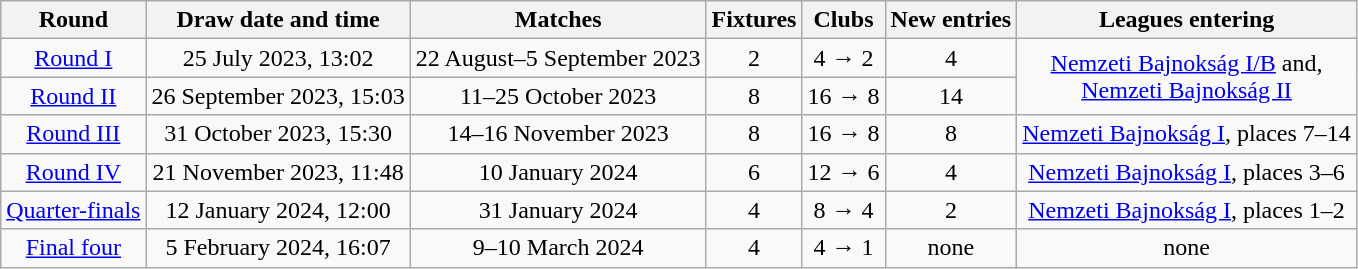<table class="wikitable" style="text-align:center">
<tr>
<th>Round</th>
<th>Draw date and time</th>
<th>Matches</th>
<th>Fixtures</th>
<th>Clubs</th>
<th>New entries</th>
<th>Leagues entering</th>
</tr>
<tr>
<td><a href='#'>Round I</a></td>
<td>25 July 2023, 13:02</td>
<td>22 August–5 September 2023</td>
<td>2</td>
<td>4 → 2</td>
<td>4</td>
<td rowspan=2><a href='#'>Nemzeti Bajnokság I/B</a> and,<br><a href='#'>Nemzeti Bajnokság II</a></td>
</tr>
<tr>
<td><a href='#'>Round II</a></td>
<td>26 September 2023, 15:03</td>
<td>11–25 October 2023</td>
<td>8</td>
<td>16 → 8</td>
<td>14</td>
</tr>
<tr>
<td><a href='#'>Round III</a></td>
<td>31 October 2023, 15:30</td>
<td>14–16 November 2023</td>
<td>8</td>
<td>16 → 8</td>
<td>8</td>
<td><a href='#'>Nemzeti Bajnokság I</a>, places 7–14</td>
</tr>
<tr>
<td><a href='#'>Round IV</a></td>
<td>21 November 2023, 11:48</td>
<td>10 January 2024</td>
<td>6</td>
<td>12 → 6</td>
<td>4</td>
<td><a href='#'>Nemzeti Bajnokság I</a>, places 3–6</td>
</tr>
<tr>
<td><a href='#'>Quarter-finals</a></td>
<td>12 January 2024, 12:00</td>
<td>31 January 2024</td>
<td>4</td>
<td>8 → 4</td>
<td>2</td>
<td><a href='#'>Nemzeti Bajnokság I</a>, places 1–2</td>
</tr>
<tr>
<td><a href='#'>Final four</a></td>
<td>5 February 2024, 16:07</td>
<td>9–10 March 2024</td>
<td>4</td>
<td>4 → 1</td>
<td>none</td>
<td>none</td>
</tr>
</table>
